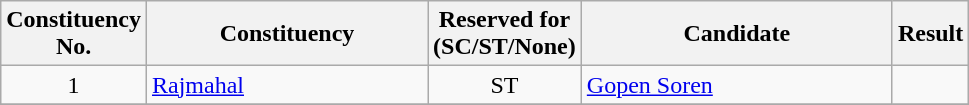<table class= "wikitable sortable">
<tr>
<th align="center">Constituency <br> No.</th>
<th style="width:180px;">Constituency</th>
<th align="center">Reserved for<br>(SC/ST/None)</th>
<th style="width:200px;">Candidate</th>
<th align="center">Result</th>
</tr>
<tr>
<td style="text-align:center;">1</td>
<td><a href='#'>Rajmahal</a></td>
<td style="text-align:center;">ST</td>
<td><a href='#'>Gopen Soren</a></td>
<td></td>
</tr>
<tr>
</tr>
</table>
